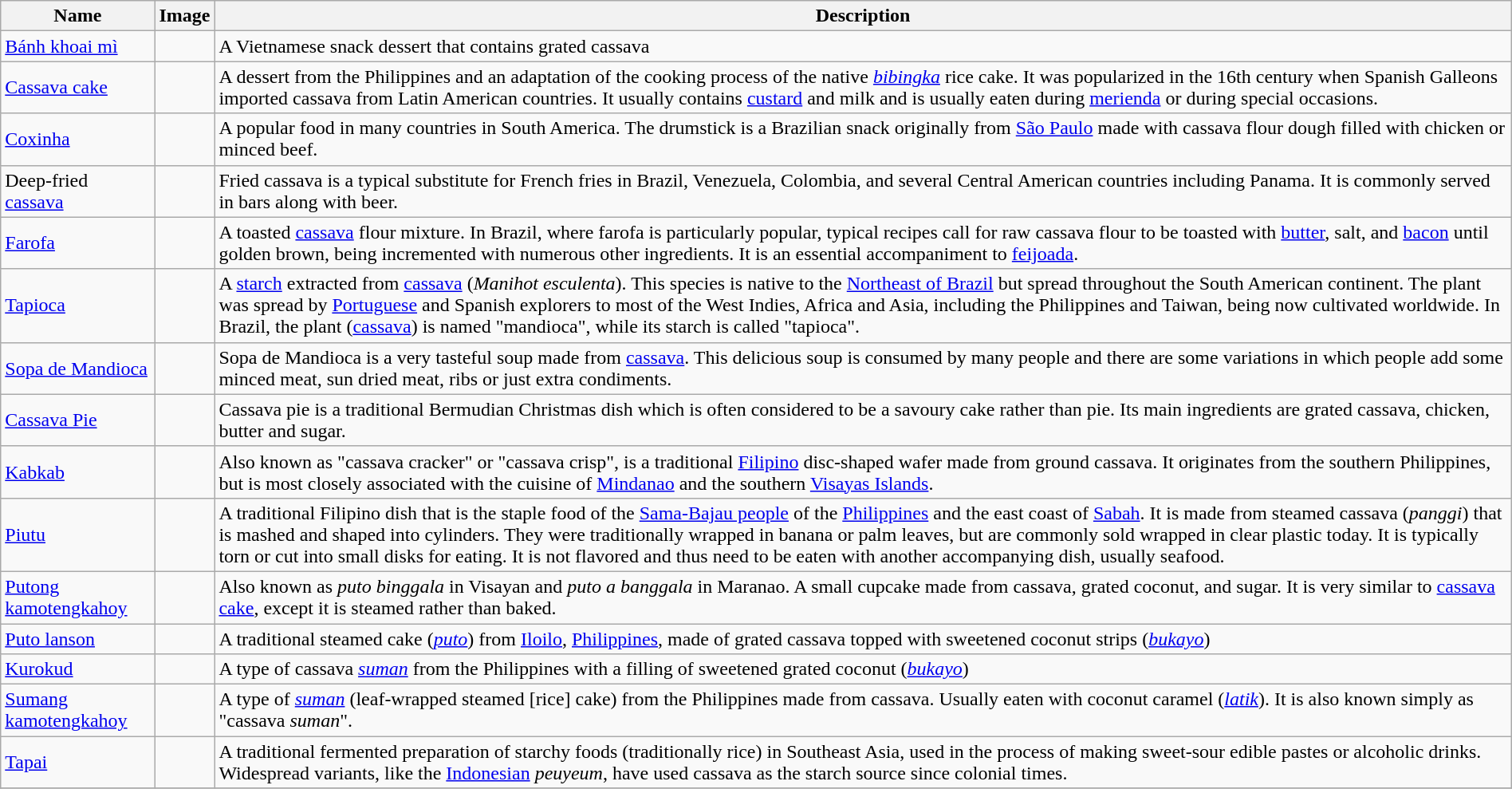<table class="wikitable sortable" width="100%">
<tr>
<th>Name</th>
<th class="unsortable">Image</th>
<th>Description</th>
</tr>
<tr>
<td><a href='#'>Bánh khoai mì</a></td>
<td></td>
<td>A Vietnamese snack dessert that contains grated cassava</td>
</tr>
<tr>
<td><a href='#'>Cassava cake</a></td>
<td></td>
<td>A dessert from the Philippines and an adaptation of the cooking process of the native <em><a href='#'>bibingka</a></em> rice cake. It was popularized in the 16th century when Spanish Galleons imported cassava from Latin American countries. It usually contains <a href='#'>custard</a> and milk and is usually eaten during <a href='#'>merienda</a> or during special occasions.</td>
</tr>
<tr>
<td><a href='#'>Coxinha</a></td>
<td></td>
<td>A popular food in many countries in South America. The drumstick is a Brazilian snack originally from <a href='#'>São Paulo</a> made with cassava flour dough filled with chicken or minced beef.</td>
</tr>
<tr>
<td>Deep-fried <a href='#'>cassava</a></td>
<td></td>
<td>Fried cassava is a typical substitute for French fries in Brazil, Venezuela, Colombia, and several Central American countries including Panama. It is commonly served in bars along with beer.</td>
</tr>
<tr>
<td><a href='#'>Farofa</a></td>
<td></td>
<td>A toasted <a href='#'>cassava</a> flour mixture. In Brazil, where farofa is particularly popular, typical recipes call for raw cassava flour to be toasted with <a href='#'>butter</a>, salt, and <a href='#'>bacon</a> until golden brown, being incremented with numerous other ingredients. It is an essential accompaniment to <a href='#'>feijoada</a>.</td>
</tr>
<tr>
<td><a href='#'>Tapioca</a></td>
<td></td>
<td>A <a href='#'>starch</a> extracted from <a href='#'>cassava</a> (<em>Manihot esculenta</em>). This species is native to the <a href='#'>Northeast of Brazil</a> but spread throughout the South American continent. The plant was spread by <a href='#'>Portuguese</a> and Spanish explorers to most of the West Indies, Africa and Asia, including the Philippines and Taiwan, being now cultivated worldwide. In Brazil, the plant (<a href='#'>cassava</a>) is named "mandioca", while its starch is called "tapioca".</td>
</tr>
<tr>
<td><a href='#'>Sopa de Mandioca</a></td>
<td></td>
<td>Sopa de Mandioca is a very tasteful soup made from <a href='#'>cassava</a>. This delicious soup is consumed by many people and there are some variations in which people add some minced meat, sun dried meat, ribs or just extra condiments.</td>
</tr>
<tr>
<td><a href='#'>Cassava Pie</a></td>
<td></td>
<td>Cassava pie is a traditional Bermudian Christmas dish which is often considered to be a savoury cake rather than pie. Its main ingredients are grated cassava, chicken, butter and sugar.</td>
</tr>
<tr>
<td><a href='#'>Kabkab</a></td>
<td></td>
<td>Also known as "cassava cracker" or "cassava crisp", is a traditional <a href='#'>Filipino</a> disc-shaped wafer made from ground cassava. It originates from the southern Philippines, but is most closely associated with the cuisine of <a href='#'>Mindanao</a> and the southern <a href='#'>Visayas Islands</a>.</td>
</tr>
<tr>
<td><a href='#'>Piutu</a></td>
<td></td>
<td>A traditional Filipino dish that is the staple food of the <a href='#'>Sama-Bajau people</a> of the <a href='#'>Philippines</a> and the east coast of <a href='#'>Sabah</a>. It is made from steamed cassava (<em>panggi</em>) that is mashed and shaped into cylinders. They were traditionally wrapped in banana or palm leaves, but are commonly sold wrapped in clear plastic today. It is typically torn or cut into small disks for eating. It is not flavored and thus need to be eaten with another accompanying dish, usually seafood.</td>
</tr>
<tr>
<td><a href='#'>Putong kamotengkahoy</a></td>
<td></td>
<td>Also known as <em>puto binggala</em> in Visayan and <em>puto a banggala</em> in Maranao. A small cupcake made from cassava, grated coconut, and sugar. It is very similar to <a href='#'>cassava cake</a>, except it is steamed rather than baked.</td>
</tr>
<tr>
<td><a href='#'>Puto lanson</a></td>
<td></td>
<td>A traditional steamed cake (<em><a href='#'>puto</a></em>) from <a href='#'>Iloilo</a>, <a href='#'>Philippines</a>, made of grated cassava topped with sweetened coconut strips (<em><a href='#'>bukayo</a></em>)</td>
</tr>
<tr>
<td><a href='#'>Kurokud</a></td>
<td></td>
<td>A type of cassava <em><a href='#'>suman</a></em> from the Philippines with a filling of sweetened grated coconut (<em><a href='#'>bukayo</a></em>)</td>
</tr>
<tr>
<td><a href='#'>Sumang kamotengkahoy</a></td>
<td></td>
<td>A type of <em><a href='#'>suman</a></em> (leaf-wrapped steamed [rice] cake) from the Philippines made from cassava. Usually eaten with coconut caramel (<em><a href='#'>latik</a></em>). It is also known simply as "cassava <em>suman</em>".</td>
</tr>
<tr>
<td><a href='#'>Tapai</a></td>
<td></td>
<td>A traditional fermented preparation of starchy foods (traditionally rice) in Southeast Asia, used in the process of making sweet-sour edible pastes or alcoholic drinks. Widespread variants, like the <a href='#'>Indonesian</a> <em>peuyeum</em>, have used cassava as the starch source since colonial times.</td>
</tr>
<tr>
</tr>
</table>
